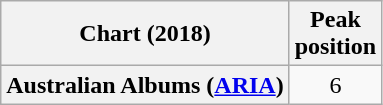<table class="wikitable sortable plainrowheaders" style="text-align:center">
<tr>
<th scope="col">Chart (2018)</th>
<th scope="col">Peak<br>position</th>
</tr>
<tr>
<th scope="row">Australian Albums (<a href='#'>ARIA</a>)</th>
<td>6</td>
</tr>
</table>
